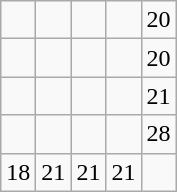<table class="wikitable" style="text-align:center">
<tr>
<td></td>
<td></td>
<td></td>
<td></td>
<td>20</td>
</tr>
<tr>
<td></td>
<td></td>
<td></td>
<td></td>
<td>20</td>
</tr>
<tr>
<td></td>
<td></td>
<td></td>
<td></td>
<td>21</td>
</tr>
<tr>
<td></td>
<td></td>
<td></td>
<td></td>
<td>28</td>
</tr>
<tr>
<td>18</td>
<td>21</td>
<td>21</td>
<td>21</td>
<td></td>
</tr>
</table>
